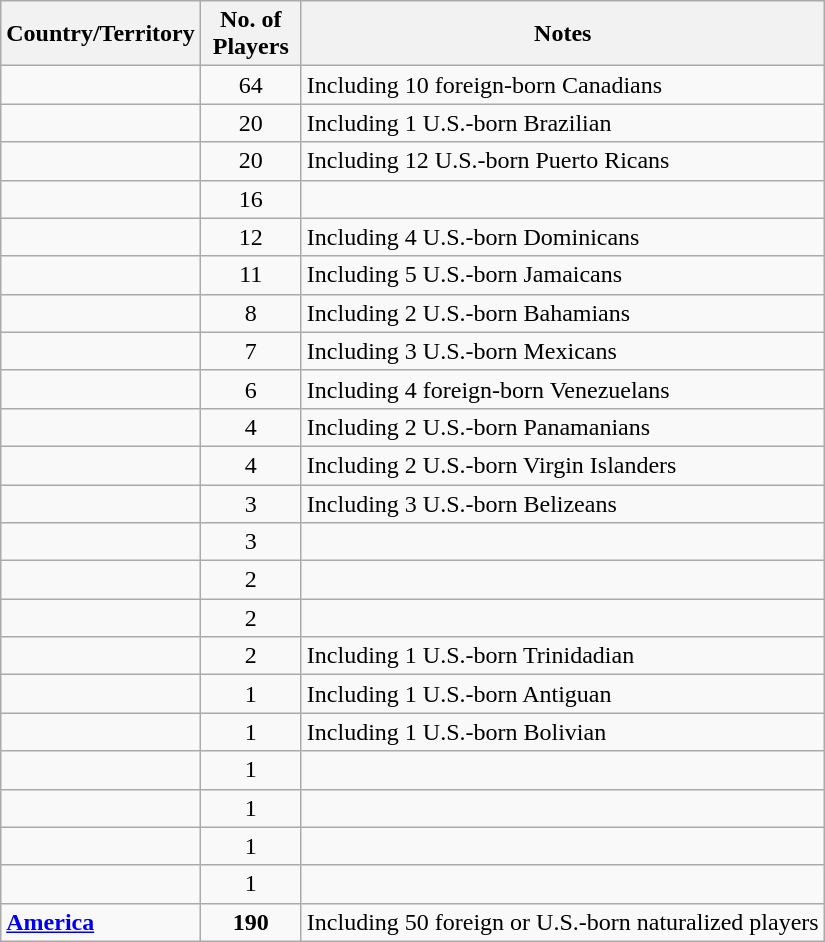<table class="wikitable sortable">
<tr>
<th scope="col" style="width:120px;">Country/Territory</th>
<th scope="col" style="width:60px;">No. of Players</th>
<th scope="col" class="unsortable">Notes</th>
</tr>
<tr>
<td></td>
<td style="text-align:center">64</td>
<td>Including 10 foreign-born Canadians</td>
</tr>
<tr>
<td></td>
<td style="text-align:center">20</td>
<td>Including 1 U.S.-born Brazilian</td>
</tr>
<tr>
<td></td>
<td style="text-align:center">20</td>
<td>Including 12 U.S.-born Puerto Ricans</td>
</tr>
<tr>
<td></td>
<td style="text-align:center">16</td>
<td></td>
</tr>
<tr>
<td></td>
<td style="text-align:center">12</td>
<td>Including 4 U.S.-born Dominicans</td>
</tr>
<tr>
<td></td>
<td style="text-align:center">11</td>
<td>Including 5 U.S.-born Jamaicans</td>
</tr>
<tr>
<td></td>
<td style="text-align:center">8</td>
<td>Including 2 U.S.-born Bahamians</td>
</tr>
<tr>
<td></td>
<td style="text-align:center">7</td>
<td>Including 3 U.S.-born Mexicans</td>
</tr>
<tr>
<td></td>
<td style="text-align:center">6</td>
<td>Including 4 foreign-born Venezuelans</td>
</tr>
<tr>
<td></td>
<td style="text-align:center">4</td>
<td>Including 2 U.S.-born Panamanians</td>
</tr>
<tr>
<td></td>
<td style="text-align:center">4</td>
<td>Including 2 U.S.-born Virgin Islanders</td>
</tr>
<tr>
<td></td>
<td style="text-align:center">3</td>
<td>Including 3 U.S.-born Belizeans</td>
</tr>
<tr>
<td></td>
<td style="text-align:center">3</td>
<td></td>
</tr>
<tr>
<td></td>
<td style="text-align:center">2</td>
<td></td>
</tr>
<tr>
<td></td>
<td style="text-align:center">2</td>
<td></td>
</tr>
<tr>
<td></td>
<td style="text-align:center">2</td>
<td>Including 1 U.S.-born Trinidadian</td>
</tr>
<tr>
<td></td>
<td style="text-align:center">1</td>
<td>Including 1 U.S.-born Antiguan</td>
</tr>
<tr>
<td></td>
<td style="text-align:center">1</td>
<td>Including 1 U.S.-born Bolivian</td>
</tr>
<tr>
<td></td>
<td style="text-align:center">1</td>
<td></td>
</tr>
<tr>
<td></td>
<td style="text-align:center">1</td>
<td></td>
</tr>
<tr>
<td></td>
<td style="text-align:center">1</td>
<td></td>
</tr>
<tr>
<td></td>
<td style="text-align:center">1</td>
<td></td>
</tr>
<tr>
<td><strong><a href='#'>America</a></strong></td>
<td style="text-align:center"><strong>190</strong></td>
<td>Including 50 foreign or U.S.-born naturalized players</td>
</tr>
</table>
